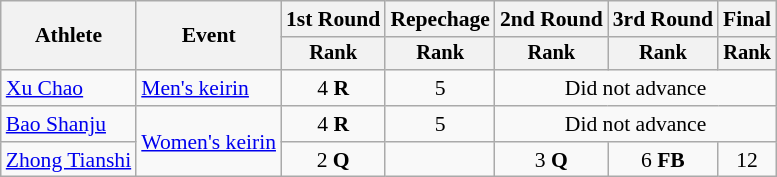<table class="wikitable" style="font-size:90%">
<tr>
<th rowspan=2>Athlete</th>
<th rowspan=2>Event</th>
<th>1st Round</th>
<th>Repechage</th>
<th>2nd Round</th>
<th>3rd Round</th>
<th>Final</th>
</tr>
<tr style="font-size:95%">
<th>Rank</th>
<th>Rank</th>
<th>Rank</th>
<th>Rank</th>
<th>Rank</th>
</tr>
<tr align=center>
<td align=left><a href='#'>Xu Chao</a></td>
<td align=left><a href='#'>Men's keirin</a></td>
<td>4 <strong>R</strong></td>
<td>5</td>
<td colspan=3>Did not advance</td>
</tr>
<tr align=center>
<td align=left><a href='#'>Bao Shanju</a></td>
<td align=left rowspan=2><a href='#'>Women's keirin</a></td>
<td>4 <strong>R</strong></td>
<td>5</td>
<td colspan=3>Did not advance</td>
</tr>
<tr align=center>
<td align=left><a href='#'>Zhong Tianshi</a></td>
<td>2 <strong>Q</strong></td>
<td></td>
<td>3 <strong>Q</strong></td>
<td>6 <strong>FB</strong></td>
<td>12</td>
</tr>
</table>
